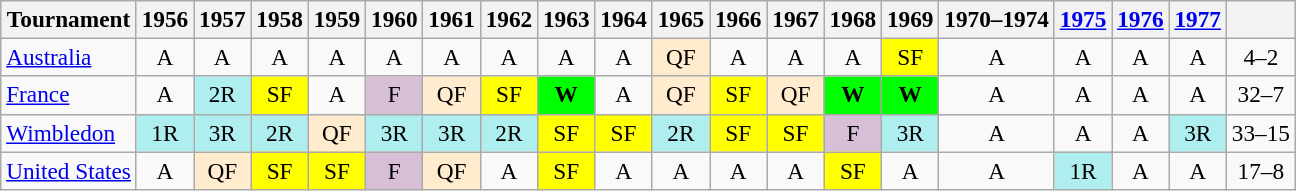<table class=wikitable style=text-align:center;font-size:97%>
<tr>
<th>Tournament</th>
<th>1956</th>
<th>1957</th>
<th>1958</th>
<th>1959</th>
<th>1960</th>
<th>1961</th>
<th>1962</th>
<th>1963</th>
<th>1964</th>
<th>1965</th>
<th>1966</th>
<th>1967</th>
<th>1968</th>
<th>1969</th>
<th>1970–1974</th>
<th><a href='#'>1975</a></th>
<th><a href='#'>1976</a></th>
<th><a href='#'>1977</a></th>
<th></th>
</tr>
<tr>
<td align=left><a href='#'>Australia</a></td>
<td>A</td>
<td>A</td>
<td>A</td>
<td>A</td>
<td>A</td>
<td>A</td>
<td>A</td>
<td>A</td>
<td>A</td>
<td bgcolor=ffebcd>QF</td>
<td>A</td>
<td>A</td>
<td>A</td>
<td style="background:yellow;">SF</td>
<td>A</td>
<td>A</td>
<td>A</td>
<td>A</td>
<td>4–2</td>
</tr>
<tr>
<td align=left><a href='#'>France</a></td>
<td>A</td>
<td bgcolor=afeeee>2R</td>
<td style="background:yellow;">SF</td>
<td>A</td>
<td style="background:thistle;">F</td>
<td bgcolor=ffebcd>QF</td>
<td style="background:yellow;">SF</td>
<td bgcolor=lime><strong>W</strong></td>
<td>A</td>
<td bgcolor=ffebcd>QF</td>
<td style="background:yellow;">SF</td>
<td bgcolor=ffebcd>QF</td>
<td bgcolor=lime><strong>W</strong></td>
<td bgcolor=lime><strong>W</strong></td>
<td>A</td>
<td>A</td>
<td>A</td>
<td>A</td>
<td>32–7</td>
</tr>
<tr>
<td align=left><a href='#'>Wimbledon</a></td>
<td bgcolor=afeeee>1R</td>
<td bgcolor=afeeee>3R</td>
<td bgcolor=afeeee>2R</td>
<td bgcolor=ffebcd>QF</td>
<td bgcolor=afeeee>3R</td>
<td bgcolor=afeeee>3R</td>
<td bgcolor=afeeee>2R</td>
<td style="background:yellow;">SF</td>
<td style="background:yellow;">SF</td>
<td bgcolor=afeeee>2R</td>
<td style="background:yellow;">SF</td>
<td style="background:yellow;">SF</td>
<td style="background:thistle;">F</td>
<td bgcolor=afeeee>3R</td>
<td>A</td>
<td>A</td>
<td>A</td>
<td bgcolor=afeeee>3R</td>
<td>33–15</td>
</tr>
<tr>
<td align=left><a href='#'>United States</a></td>
<td>A</td>
<td bgcolor=ffebcd>QF</td>
<td style="background:yellow;">SF</td>
<td style="background:yellow;">SF</td>
<td style="background:thistle;">F</td>
<td bgcolor=ffebcd>QF</td>
<td>A</td>
<td style="background:yellow;">SF</td>
<td>A</td>
<td>A</td>
<td>A</td>
<td>A</td>
<td style="background:yellow;">SF</td>
<td>A</td>
<td>A</td>
<td bgcolor=afeeee>1R</td>
<td>A</td>
<td>A</td>
<td>17–8</td>
</tr>
</table>
